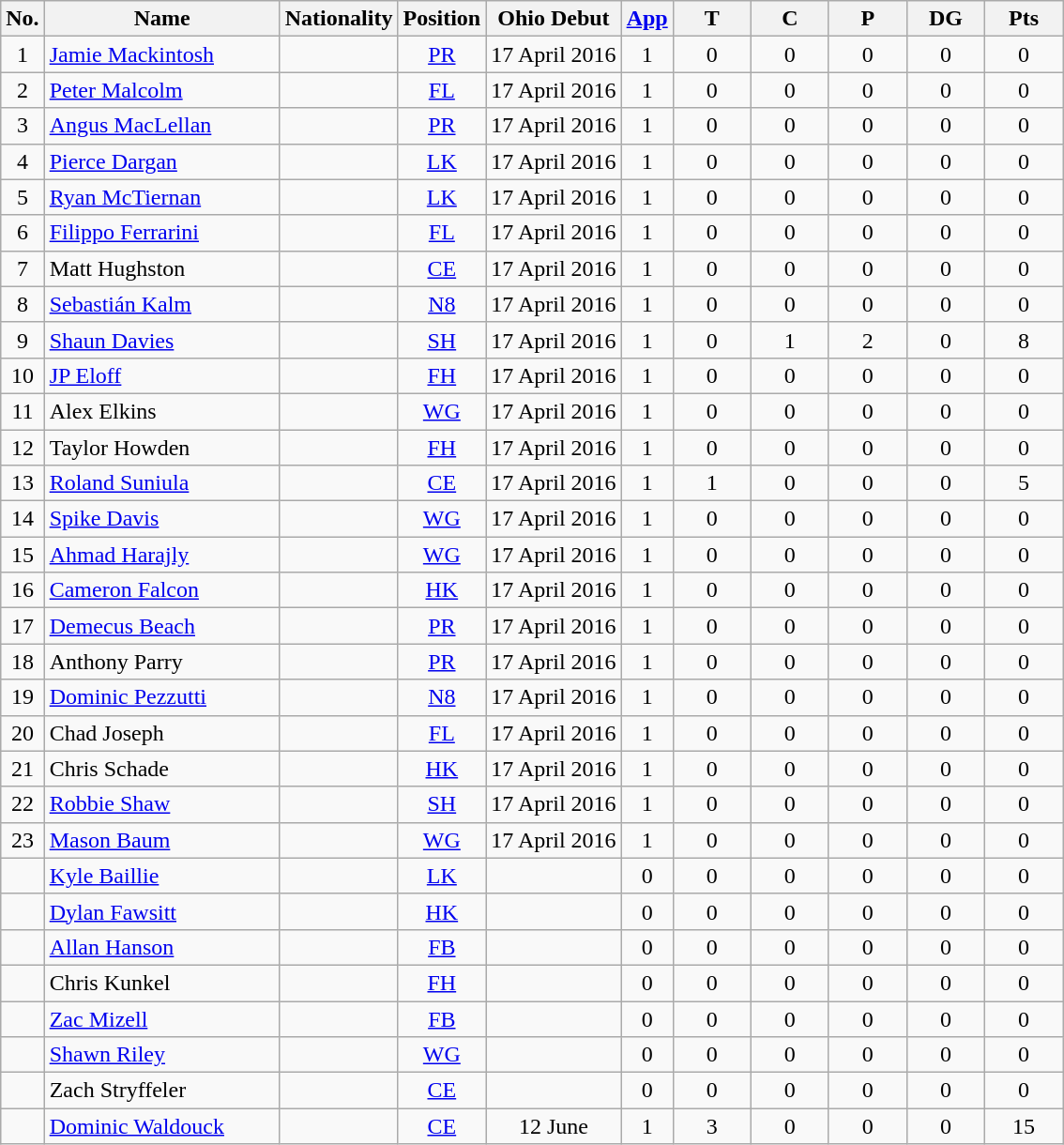<table class="wikitable sortable" style="text-align: center;">
<tr>
<th>No.</th>
<th style="width:10em">Name</th>
<th>Nationality</th>
<th>Position</th>
<th>Ohio Debut</th>
<th><a href='#'>App</a></th>
<th style="width:3em">T</th>
<th style="width:3em">C</th>
<th style="width:3em">P</th>
<th style="width:3em">DG</th>
<th style="width:3em">Pts</th>
</tr>
<tr>
<td>1</td>
<td align=left><a href='#'>Jamie Mackintosh</a></td>
<td></td>
<td><a href='#'>PR</a></td>
<td>17 April 2016</td>
<td>1</td>
<td>0</td>
<td>0</td>
<td>0</td>
<td>0</td>
<td>0</td>
</tr>
<tr>
<td>2</td>
<td align=left><a href='#'>Peter Malcolm</a></td>
<td></td>
<td><a href='#'>FL</a></td>
<td>17 April 2016</td>
<td>1</td>
<td>0</td>
<td>0</td>
<td>0</td>
<td>0</td>
<td>0</td>
</tr>
<tr>
<td>3</td>
<td align=left><a href='#'>Angus MacLellan</a></td>
<td></td>
<td><a href='#'>PR</a></td>
<td>17 April 2016</td>
<td>1</td>
<td>0</td>
<td>0</td>
<td>0</td>
<td>0</td>
<td>0</td>
</tr>
<tr>
<td>4</td>
<td align=left><a href='#'>Pierce Dargan</a></td>
<td></td>
<td><a href='#'>LK</a></td>
<td>17 April 2016</td>
<td>1</td>
<td>0</td>
<td>0</td>
<td>0</td>
<td>0</td>
<td>0</td>
</tr>
<tr>
<td>5</td>
<td align=left><a href='#'>Ryan McTiernan</a></td>
<td></td>
<td><a href='#'>LK</a></td>
<td>17 April 2016</td>
<td>1</td>
<td>0</td>
<td>0</td>
<td>0</td>
<td>0</td>
<td>0</td>
</tr>
<tr>
<td>6</td>
<td align=left><a href='#'>Filippo Ferrarini</a></td>
<td></td>
<td><a href='#'>FL</a></td>
<td>17 April 2016</td>
<td>1</td>
<td>0</td>
<td>0</td>
<td>0</td>
<td>0</td>
<td>0</td>
</tr>
<tr>
<td>7</td>
<td align=left>Matt Hughston</td>
<td></td>
<td><a href='#'>CE</a></td>
<td>17 April 2016</td>
<td>1</td>
<td>0</td>
<td>0</td>
<td>0</td>
<td>0</td>
<td>0</td>
</tr>
<tr>
<td>8</td>
<td align=left><a href='#'>Sebastián Kalm</a></td>
<td></td>
<td><a href='#'>N8</a></td>
<td>17 April 2016</td>
<td>1</td>
<td>0</td>
<td>0</td>
<td>0</td>
<td>0</td>
<td>0</td>
</tr>
<tr>
<td>9</td>
<td align=left><a href='#'>Shaun Davies</a></td>
<td></td>
<td><a href='#'>SH</a></td>
<td>17 April 2016</td>
<td>1</td>
<td>0</td>
<td>1</td>
<td>2</td>
<td>0</td>
<td>8</td>
</tr>
<tr>
<td>10</td>
<td align=left><a href='#'>JP Eloff</a></td>
<td></td>
<td><a href='#'>FH</a></td>
<td>17 April 2016</td>
<td>1</td>
<td>0</td>
<td>0</td>
<td>0</td>
<td>0</td>
<td>0</td>
</tr>
<tr>
<td>11</td>
<td align=left>Alex Elkins</td>
<td></td>
<td><a href='#'>WG</a></td>
<td>17 April 2016</td>
<td>1</td>
<td>0</td>
<td>0</td>
<td>0</td>
<td>0</td>
<td>0</td>
</tr>
<tr>
<td>12</td>
<td align=left>Taylor Howden</td>
<td></td>
<td><a href='#'>FH</a></td>
<td>17 April 2016</td>
<td>1</td>
<td>0</td>
<td>0</td>
<td>0</td>
<td>0</td>
<td>0</td>
</tr>
<tr>
<td>13</td>
<td align=left><a href='#'>Roland Suniula</a></td>
<td></td>
<td><a href='#'>CE</a></td>
<td>17 April 2016</td>
<td>1</td>
<td>1</td>
<td>0</td>
<td>0</td>
<td>0</td>
<td>5</td>
</tr>
<tr>
<td>14</td>
<td align=left><a href='#'>Spike Davis</a></td>
<td></td>
<td><a href='#'>WG</a></td>
<td>17 April 2016</td>
<td>1</td>
<td>0</td>
<td>0</td>
<td>0</td>
<td>0</td>
<td>0</td>
</tr>
<tr>
<td>15</td>
<td align=left><a href='#'>Ahmad Harajly</a></td>
<td></td>
<td><a href='#'>WG</a></td>
<td>17 April 2016</td>
<td>1</td>
<td>0</td>
<td>0</td>
<td>0</td>
<td>0</td>
<td>0</td>
</tr>
<tr>
<td>16</td>
<td align=left><a href='#'>Cameron Falcon</a></td>
<td></td>
<td><a href='#'>HK</a></td>
<td>17 April 2016</td>
<td>1</td>
<td>0</td>
<td>0</td>
<td>0</td>
<td>0</td>
<td>0</td>
</tr>
<tr>
<td>17</td>
<td align=left><a href='#'>Demecus Beach</a></td>
<td></td>
<td><a href='#'>PR</a></td>
<td>17 April 2016</td>
<td>1</td>
<td>0</td>
<td>0</td>
<td>0</td>
<td>0</td>
<td>0</td>
</tr>
<tr>
<td>18</td>
<td align=left>Anthony Parry</td>
<td></td>
<td><a href='#'>PR</a></td>
<td>17 April 2016</td>
<td>1</td>
<td>0</td>
<td>0</td>
<td>0</td>
<td>0</td>
<td>0</td>
</tr>
<tr>
<td>19</td>
<td align=left><a href='#'>Dominic Pezzutti</a></td>
<td></td>
<td><a href='#'>N8</a></td>
<td>17 April 2016</td>
<td>1</td>
<td>0</td>
<td>0</td>
<td>0</td>
<td>0</td>
<td>0</td>
</tr>
<tr>
<td>20</td>
<td align=left>Chad Joseph</td>
<td></td>
<td><a href='#'>FL</a></td>
<td>17 April 2016</td>
<td>1</td>
<td>0</td>
<td>0</td>
<td>0</td>
<td>0</td>
<td>0</td>
</tr>
<tr>
<td>21</td>
<td align=left>Chris Schade</td>
<td></td>
<td><a href='#'>HK</a></td>
<td>17 April 2016</td>
<td>1</td>
<td>0</td>
<td>0</td>
<td>0</td>
<td>0</td>
<td>0</td>
</tr>
<tr>
<td>22</td>
<td align=left><a href='#'>Robbie Shaw</a></td>
<td></td>
<td><a href='#'>SH</a></td>
<td>17 April 2016</td>
<td>1</td>
<td>0</td>
<td>0</td>
<td>0</td>
<td>0</td>
<td>0</td>
</tr>
<tr>
<td>23</td>
<td align=left><a href='#'>Mason Baum</a></td>
<td></td>
<td><a href='#'>WG</a></td>
<td>17 April 2016</td>
<td>1</td>
<td>0</td>
<td>0</td>
<td>0</td>
<td>0</td>
<td>0</td>
</tr>
<tr>
<td></td>
<td align=left><a href='#'>Kyle Baillie</a></td>
<td></td>
<td><a href='#'>LK</a></td>
<td></td>
<td>0</td>
<td>0</td>
<td>0</td>
<td>0</td>
<td>0</td>
<td>0</td>
</tr>
<tr>
<td></td>
<td align=left><a href='#'>Dylan Fawsitt</a></td>
<td></td>
<td><a href='#'>HK</a></td>
<td></td>
<td>0</td>
<td>0</td>
<td>0</td>
<td>0</td>
<td>0</td>
<td>0</td>
</tr>
<tr>
<td></td>
<td align=left><a href='#'>Allan Hanson</a></td>
<td></td>
<td><a href='#'>FB</a></td>
<td></td>
<td>0</td>
<td>0</td>
<td>0</td>
<td>0</td>
<td>0</td>
<td>0</td>
</tr>
<tr>
<td></td>
<td align=left>Chris Kunkel</td>
<td></td>
<td><a href='#'>FH</a></td>
<td></td>
<td>0</td>
<td>0</td>
<td>0</td>
<td>0</td>
<td>0</td>
<td>0</td>
</tr>
<tr>
<td></td>
<td align=left><a href='#'>Zac Mizell</a></td>
<td></td>
<td><a href='#'>FB</a></td>
<td></td>
<td>0</td>
<td>0</td>
<td>0</td>
<td>0</td>
<td>0</td>
<td>0</td>
</tr>
<tr>
<td></td>
<td align=left><a href='#'>Shawn Riley</a></td>
<td></td>
<td><a href='#'>WG</a></td>
<td></td>
<td>0</td>
<td>0</td>
<td>0</td>
<td>0</td>
<td>0</td>
<td>0</td>
</tr>
<tr>
<td></td>
<td align=left>Zach Stryffeler</td>
<td></td>
<td><a href='#'>CE</a></td>
<td></td>
<td>0</td>
<td>0</td>
<td>0</td>
<td>0</td>
<td>0</td>
<td>0</td>
</tr>
<tr>
<td></td>
<td align=left><a href='#'>Dominic Waldouck</a></td>
<td></td>
<td><a href='#'>CE</a></td>
<td>12 June</td>
<td>1</td>
<td>3</td>
<td>0</td>
<td>0</td>
<td>0</td>
<td>15</td>
</tr>
</table>
